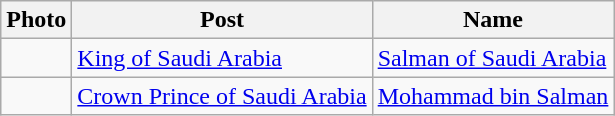<table class="wikitable">
<tr>
<th>Photo</th>
<th>Post</th>
<th>Name</th>
</tr>
<tr>
<td></td>
<td><a href='#'>King of Saudi Arabia</a></td>
<td><a href='#'>Salman of Saudi Arabia</a></td>
</tr>
<tr>
<td><br></td>
<td><a href='#'>Crown Prince of Saudi Arabia</a></td>
<td><a href='#'>Mohammad bin Salman</a></td>
</tr>
</table>
